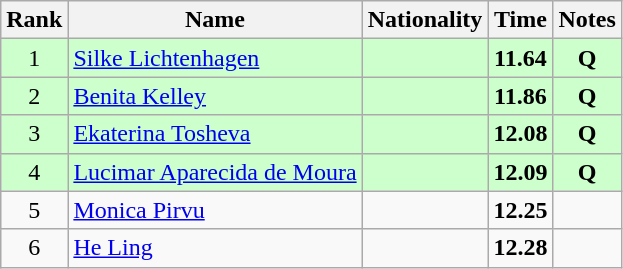<table class="wikitable sortable" style="text-align:center">
<tr>
<th>Rank</th>
<th>Name</th>
<th>Nationality</th>
<th>Time</th>
<th>Notes</th>
</tr>
<tr bgcolor=ccffcc>
<td>1</td>
<td align=left><a href='#'>Silke Lichtenhagen</a></td>
<td align=left></td>
<td><strong>11.64</strong></td>
<td><strong>Q</strong></td>
</tr>
<tr bgcolor=ccffcc>
<td>2</td>
<td align=left><a href='#'>Benita Kelley</a></td>
<td align=left></td>
<td><strong>11.86</strong></td>
<td><strong>Q</strong></td>
</tr>
<tr bgcolor=ccffcc>
<td>3</td>
<td align=left><a href='#'>Ekaterina Tosheva</a></td>
<td align=left></td>
<td><strong>12.08</strong></td>
<td><strong>Q</strong></td>
</tr>
<tr bgcolor=ccffcc>
<td>4</td>
<td align=left><a href='#'>Lucimar Aparecida de Moura</a></td>
<td align=left></td>
<td><strong>12.09</strong></td>
<td><strong>Q</strong></td>
</tr>
<tr>
<td>5</td>
<td align=left><a href='#'>Monica Pirvu</a></td>
<td align=left></td>
<td><strong>12.25</strong></td>
<td></td>
</tr>
<tr>
<td>6</td>
<td align=left><a href='#'>He Ling</a></td>
<td align=left></td>
<td><strong>12.28</strong></td>
<td></td>
</tr>
</table>
